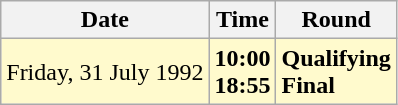<table class="wikitable">
<tr>
<th>Date</th>
<th>Time</th>
<th>Round</th>
</tr>
<tr style=background:lemonchiffon>
<td>Friday, 31 July 1992</td>
<td><strong>10:00</strong><br><strong>18:55</strong></td>
<td><strong>Qualifying</strong><br><strong>Final</strong></td>
</tr>
</table>
